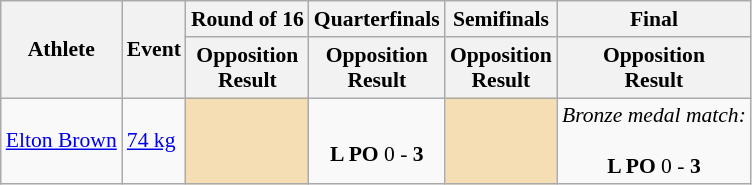<table class="wikitable" border="1" style="font-size:90%">
<tr>
<th rowspan=2>Athlete</th>
<th rowspan=2>Event</th>
<th>Round of 16</th>
<th>Quarterfinals</th>
<th>Semifinals</th>
<th>Final</th>
</tr>
<tr>
<th>Opposition<br>Result</th>
<th>Opposition<br>Result</th>
<th>Opposition<br>Result</th>
<th>Opposition<br>Result</th>
</tr>
<tr>
<td><a href='#'>Elton Brown</a></td>
<td><a href='#'>74 kg</a></td>
<td bgcolor=wheat></td>
<td align=center><br><strong>L PO</strong> 0 - <strong>3</strong></td>
<td bgcolor=wheat></td>
<td align=center><em>Bronze medal match:</em><br><br><strong>L PO</strong> 0 - <strong>3</strong></td>
</tr>
</table>
